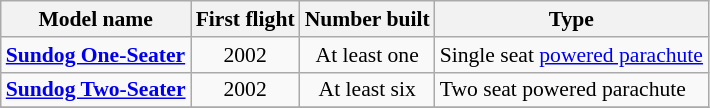<table class="wikitable" align=center style="font-size:90%;">
<tr>
<th>Model name</th>
<th>First flight</th>
<th>Number built</th>
<th>Type</th>
</tr>
<tr>
<td align=left><strong><a href='#'>Sundog One-Seater</a></strong></td>
<td align=center>2002</td>
<td align=center>At least one</td>
<td align=left>Single seat <a href='#'>powered parachute</a></td>
</tr>
<tr>
<td align=left><strong><a href='#'>Sundog Two-Seater</a></strong></td>
<td align=center>2002</td>
<td align=center>At least six</td>
<td align=left>Two seat powered parachute</td>
</tr>
<tr>
</tr>
</table>
